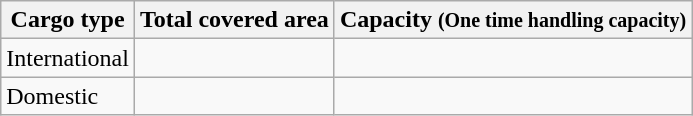<table class="wikitable">
<tr>
<th>Cargo type</th>
<th>Total covered area</th>
<th>Capacity <small>(One time handling capacity)</small></th>
</tr>
<tr>
<td>International</td>
<td></td>
<td></td>
</tr>
<tr>
<td>Domestic</td>
<td></td>
<td></td>
</tr>
</table>
